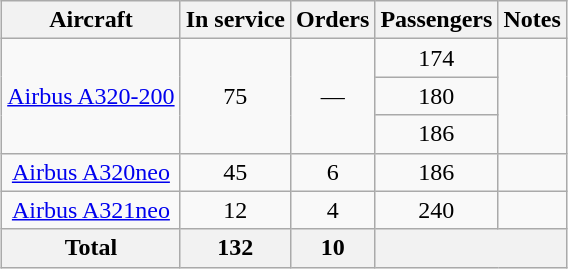<table class="wikitable" style="margin:1em auto; border-collapse:collapse;text-align:center">
<tr>
<th>Aircraft</th>
<th>In service</th>
<th>Orders</th>
<th>Passengers</th>
<th>Notes</th>
</tr>
<tr>
<td rowspan="3"><a href='#'>Airbus A320-200</a></td>
<td rowspan="3">75</td>
<td rowspan="3">—</td>
<td>174</td>
<td rowspan="3"></td>
</tr>
<tr>
<td>180</td>
</tr>
<tr>
<td>186</td>
</tr>
<tr>
<td><a href='#'>Airbus A320neo</a></td>
<td>45</td>
<td>6</td>
<td>186</td>
<td></td>
</tr>
<tr>
<td><a href='#'>Airbus A321neo</a></td>
<td>12</td>
<td>4</td>
<td>240</td>
<td></td>
</tr>
<tr>
<th>Total</th>
<th>132</th>
<th>10</th>
<th colspan="2"></th>
</tr>
</table>
